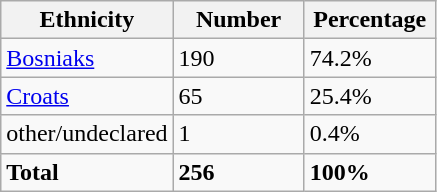<table class="wikitable">
<tr>
<th width="100px">Ethnicity</th>
<th width="80px">Number</th>
<th width="80px">Percentage</th>
</tr>
<tr>
<td><a href='#'>Bosniaks</a></td>
<td>190</td>
<td>74.2%</td>
</tr>
<tr>
<td><a href='#'>Croats</a></td>
<td>65</td>
<td>25.4%</td>
</tr>
<tr>
<td>other/undeclared</td>
<td>1</td>
<td>0.4%</td>
</tr>
<tr>
<td><strong>Total</strong></td>
<td><strong>256</strong></td>
<td><strong>100%</strong></td>
</tr>
</table>
